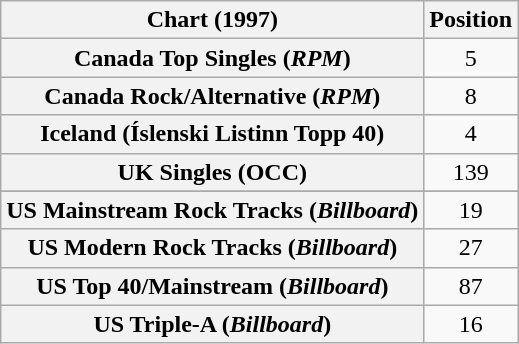<table class="wikitable sortable plainrowheaders" style="text-align:center">
<tr>
<th scope="col">Chart (1997)</th>
<th scope="col">Position</th>
</tr>
<tr>
<th scope="row">Canada Top Singles (<em>RPM</em>)</th>
<td>5</td>
</tr>
<tr>
<th scope="row">Canada Rock/Alternative (<em>RPM</em>)</th>
<td>8</td>
</tr>
<tr>
<th scope="row">Iceland (Íslenski Listinn Topp 40)</th>
<td>4</td>
</tr>
<tr>
<th scope="row">UK Singles (OCC)</th>
<td>139</td>
</tr>
<tr>
</tr>
<tr>
<th scope="row">US Mainstream Rock Tracks (<em>Billboard</em>)</th>
<td>19</td>
</tr>
<tr>
<th scope="row">US Modern Rock Tracks (<em>Billboard</em>)</th>
<td>27</td>
</tr>
<tr>
<th scope="row">US Top 40/Mainstream (<em>Billboard</em>)</th>
<td>87</td>
</tr>
<tr>
<th scope="row">US Triple-A (<em>Billboard</em>)</th>
<td>16</td>
</tr>
</table>
